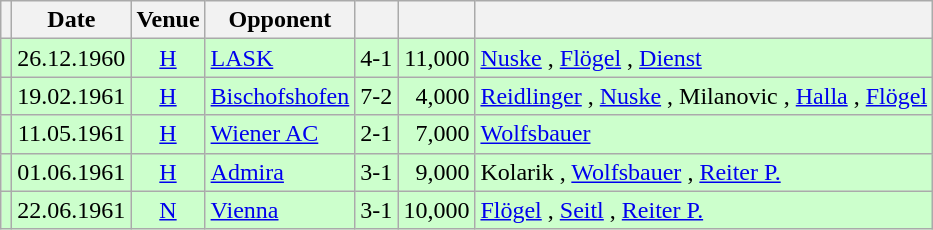<table class="wikitable" Style="text-align: center">
<tr>
<th></th>
<th>Date</th>
<th>Venue</th>
<th>Opponent</th>
<th></th>
<th></th>
<th></th>
</tr>
<tr style="background:#cfc">
<td></td>
<td>26.12.1960</td>
<td><a href='#'>H</a></td>
<td align="left"><a href='#'>LASK</a></td>
<td>4-1</td>
<td align="right">11,000</td>
<td align="left"><a href='#'>Nuske</a> , <a href='#'>Flögel</a> , <a href='#'>Dienst</a>  </td>
</tr>
<tr style="background:#cfc">
<td></td>
<td>19.02.1961</td>
<td><a href='#'>H</a></td>
<td align="left"><a href='#'>Bischofshofen</a></td>
<td>7-2</td>
<td align="right">4,000</td>
<td align="left"><a href='#'>Reidlinger</a> , <a href='#'>Nuske</a> , Milanovic , <a href='#'>Halla</a> , <a href='#'>Flögel</a>   </td>
</tr>
<tr style="background:#cfc">
<td></td>
<td>11.05.1961</td>
<td><a href='#'>H</a></td>
<td align="left"><a href='#'>Wiener AC</a></td>
<td>2-1</td>
<td align="right">7,000</td>
<td align="left"><a href='#'>Wolfsbauer</a>  </td>
</tr>
<tr style="background:#cfc">
<td></td>
<td>01.06.1961</td>
<td><a href='#'>H</a></td>
<td align="left"><a href='#'>Admira</a></td>
<td>3-1</td>
<td align="right">9,000</td>
<td align="left">Kolarik , <a href='#'>Wolfsbauer</a> , <a href='#'>Reiter P.</a> </td>
</tr>
<tr style="background:#cfc">
<td></td>
<td>22.06.1961</td>
<td><a href='#'>N</a></td>
<td align="left"><a href='#'>Vienna</a></td>
<td>3-1</td>
<td align="right">10,000</td>
<td align="left"><a href='#'>Flögel</a> , <a href='#'>Seitl</a> , <a href='#'>Reiter P.</a> </td>
</tr>
</table>
